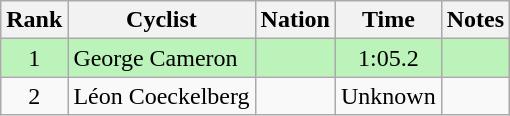<table class="wikitable sortable">
<tr>
<th>Rank</th>
<th>Cyclist</th>
<th>Nation</th>
<th>Time</th>
<th>Notes</th>
</tr>
<tr bgcolor=bbf3bb>
<td align=center>1</td>
<td>George Cameron</td>
<td></td>
<td align=center>1:05.2</td>
<td align=center></td>
</tr>
<tr>
<td align=center>2</td>
<td>Léon Coeckelberg</td>
<td></td>
<td align=center>Unknown</td>
<td></td>
</tr>
</table>
